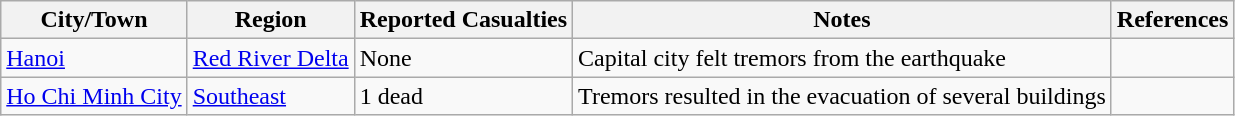<table class="wikitable">
<tr>
<th>City/Town</th>
<th>Region</th>
<th>Reported Casualties</th>
<th>Notes</th>
<th>References</th>
</tr>
<tr>
<td><a href='#'>Hanoi</a></td>
<td><a href='#'>Red River Delta</a></td>
<td>None</td>
<td>Capital city felt tremors from the earthquake</td>
<td></td>
</tr>
<tr>
<td><a href='#'>Ho Chi Minh City</a></td>
<td><a href='#'>Southeast</a></td>
<td>1 dead</td>
<td>Tremors resulted in the evacuation of several buildings</td>
<td></td>
</tr>
</table>
